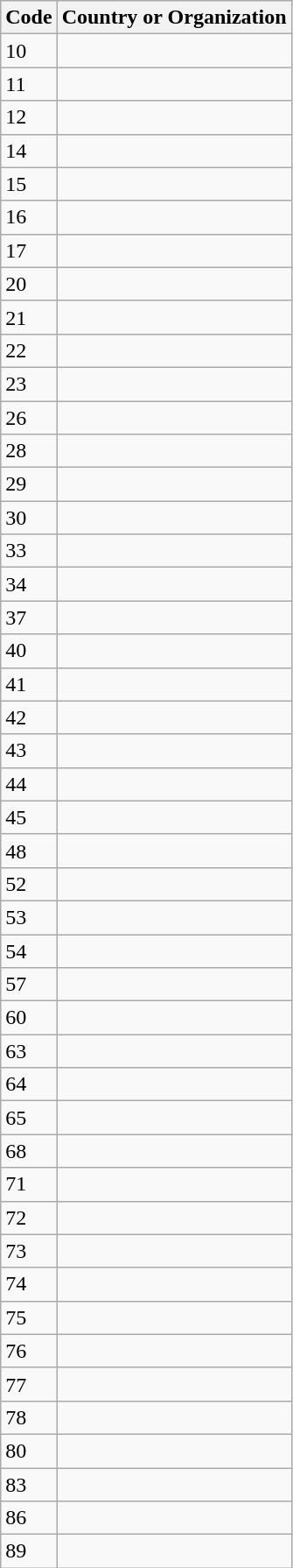<table class="wikitable">
<tr>
<th>Code</th>
<th>Country or Organization</th>
</tr>
<tr>
<td>10</td>
<td></td>
</tr>
<tr>
<td>11</td>
<td></td>
</tr>
<tr>
<td>12</td>
<td></td>
</tr>
<tr>
<td>14</td>
<td></td>
</tr>
<tr>
<td>15</td>
<td></td>
</tr>
<tr>
<td>16</td>
<td></td>
</tr>
<tr>
<td>17</td>
<td></td>
</tr>
<tr>
<td>20</td>
<td></td>
</tr>
<tr>
<td>21</td>
<td></td>
</tr>
<tr>
<td>22</td>
<td></td>
</tr>
<tr>
<td>23</td>
<td></td>
</tr>
<tr>
<td>26</td>
<td></td>
</tr>
<tr>
<td>28</td>
<td></td>
</tr>
<tr>
<td>29</td>
<td></td>
</tr>
<tr>
<td>30</td>
<td></td>
</tr>
<tr>
<td>33</td>
<td></td>
</tr>
<tr>
<td>34</td>
<td></td>
</tr>
<tr>
<td>37</td>
<td></td>
</tr>
<tr>
<td>40</td>
<td></td>
</tr>
<tr>
<td>41</td>
<td></td>
</tr>
<tr>
<td>42</td>
<td></td>
</tr>
<tr>
<td>43</td>
<td></td>
</tr>
<tr>
<td>44</td>
<td></td>
</tr>
<tr>
<td>45</td>
<td></td>
</tr>
<tr>
<td>48</td>
<td></td>
</tr>
<tr>
<td>52</td>
<td></td>
</tr>
<tr>
<td>53</td>
<td></td>
</tr>
<tr>
<td>54</td>
<td></td>
</tr>
<tr>
<td>57</td>
<td></td>
</tr>
<tr>
<td>60</td>
<td></td>
</tr>
<tr>
<td>63</td>
<td></td>
</tr>
<tr>
<td>64</td>
<td></td>
</tr>
<tr>
<td>65</td>
<td></td>
</tr>
<tr>
<td>68</td>
<td></td>
</tr>
<tr>
<td>71</td>
<td></td>
</tr>
<tr>
<td>72</td>
<td></td>
</tr>
<tr>
<td>73</td>
<td></td>
</tr>
<tr>
<td>74</td>
<td></td>
</tr>
<tr>
<td>75</td>
<td></td>
</tr>
<tr>
<td>76</td>
<td></td>
</tr>
<tr>
<td>77</td>
<td></td>
</tr>
<tr>
<td>78</td>
<td></td>
</tr>
<tr>
<td>80</td>
<td></td>
</tr>
<tr>
<td>83</td>
<td></td>
</tr>
<tr>
<td>86</td>
<td></td>
</tr>
<tr>
<td>89</td>
<td></td>
</tr>
</table>
